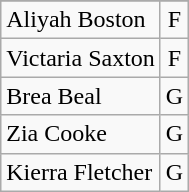<table class="wikitable">
<tr>
</tr>
<tr>
<td>Aliyah Boston</td>
<td style="text-align:center">F</td>
</tr>
<tr>
<td>Victaria Saxton</td>
<td style="text-align:center">F</td>
</tr>
<tr>
<td>Brea Beal</td>
<td style="text-align:center">G</td>
</tr>
<tr>
<td>Zia Cooke</td>
<td style="text-align:center">G</td>
</tr>
<tr>
<td>Kierra Fletcher</td>
<td style="text-align:center">G</td>
</tr>
</table>
